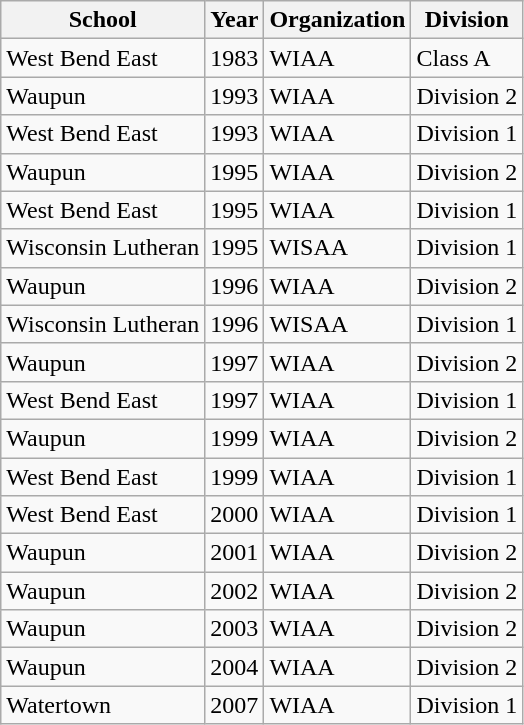<table class="wikitable">
<tr>
<th>School</th>
<th>Year</th>
<th>Organization</th>
<th>Division</th>
</tr>
<tr>
<td>West Bend East</td>
<td>1983</td>
<td>WIAA</td>
<td>Class A</td>
</tr>
<tr>
<td>Waupun</td>
<td>1993</td>
<td>WIAA</td>
<td>Division 2</td>
</tr>
<tr>
<td>West Bend East</td>
<td>1993</td>
<td>WIAA</td>
<td>Division 1</td>
</tr>
<tr>
<td>Waupun</td>
<td>1995</td>
<td>WIAA</td>
<td>Division 2</td>
</tr>
<tr>
<td>West Bend East</td>
<td>1995</td>
<td>WIAA</td>
<td>Division 1</td>
</tr>
<tr>
<td>Wisconsin Lutheran</td>
<td>1995</td>
<td>WISAA</td>
<td>Division 1</td>
</tr>
<tr>
<td>Waupun</td>
<td>1996</td>
<td>WIAA</td>
<td>Division 2</td>
</tr>
<tr>
<td>Wisconsin Lutheran</td>
<td>1996</td>
<td>WISAA</td>
<td>Division 1</td>
</tr>
<tr>
<td>Waupun</td>
<td>1997</td>
<td>WIAA</td>
<td>Division 2</td>
</tr>
<tr>
<td>West Bend East</td>
<td>1997</td>
<td>WIAA</td>
<td>Division 1</td>
</tr>
<tr>
<td>Waupun</td>
<td>1999</td>
<td>WIAA</td>
<td>Division 2</td>
</tr>
<tr>
<td>West Bend East</td>
<td>1999</td>
<td>WIAA</td>
<td>Division 1</td>
</tr>
<tr>
<td>West Bend East</td>
<td>2000</td>
<td>WIAA</td>
<td>Division 1</td>
</tr>
<tr>
<td>Waupun</td>
<td>2001</td>
<td>WIAA</td>
<td>Division 2</td>
</tr>
<tr>
<td>Waupun</td>
<td>2002</td>
<td>WIAA</td>
<td>Division 2</td>
</tr>
<tr>
<td>Waupun</td>
<td>2003</td>
<td>WIAA</td>
<td>Division 2</td>
</tr>
<tr>
<td>Waupun</td>
<td>2004</td>
<td>WIAA</td>
<td>Division 2</td>
</tr>
<tr>
<td>Watertown</td>
<td>2007</td>
<td>WIAA</td>
<td>Division 1</td>
</tr>
</table>
